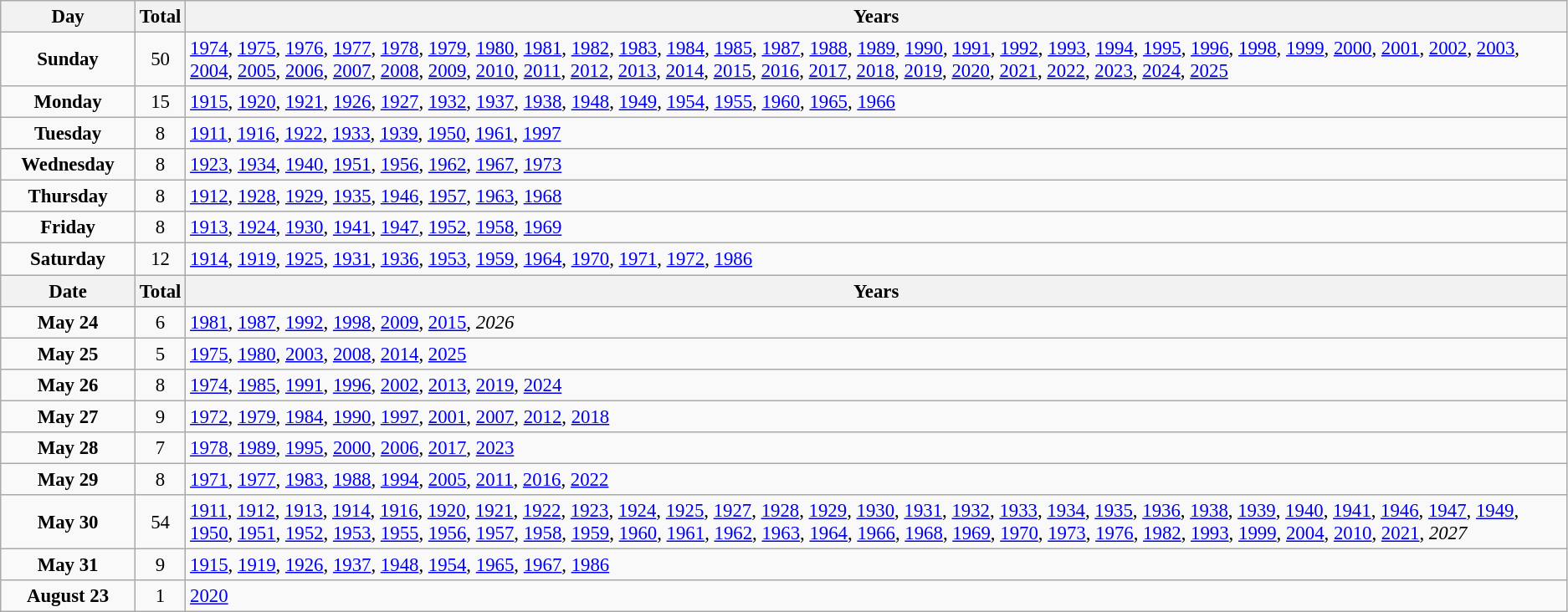<table class="wikitable" style="text-align:center; font-size:95%">
<tr>
<th>Day</th>
<th>Total</th>
<th>Years</th>
</tr>
<tr>
<td scope="col" width="100"><strong>Sunday</strong></td>
<td align="center">50</td>
<td valign="top" align="left"><a href='#'>1974</a>, <a href='#'>1975</a>, <a href='#'>1976</a>, <a href='#'>1977</a>, <a href='#'>1978</a>, <a href='#'>1979</a>, <a href='#'>1980</a>, <a href='#'>1981</a>, <a href='#'>1982</a>, <a href='#'>1983</a>, <a href='#'>1984</a>, <a href='#'>1985</a>, <a href='#'>1987</a>, <a href='#'>1988</a>, <a href='#'>1989</a>, <a href='#'>1990</a>, <a href='#'>1991</a>, <a href='#'>1992</a>, <a href='#'>1993</a>, <a href='#'>1994</a>, <a href='#'>1995</a>, <a href='#'>1996</a>, <a href='#'>1998</a>, <a href='#'>1999</a>, <a href='#'>2000</a>, <a href='#'>2001</a>, <a href='#'>2002</a>, <a href='#'>2003</a>, <a href='#'>2004</a>, <a href='#'>2005</a>, <a href='#'>2006</a>, <a href='#'>2007</a>, <a href='#'>2008</a>, <a href='#'>2009</a>, <a href='#'>2010</a>, <a href='#'>2011</a>, <a href='#'>2012</a>, <a href='#'>2013</a>, <a href='#'>2014</a>, <a href='#'>2015</a>, <a href='#'>2016</a>, <a href='#'>2017</a>, <a href='#'>2018</a>, <a href='#'>2019</a>, <a href='#'>2020</a>, <a href='#'>2021</a>, <a href='#'>2022</a>, <a href='#'>2023</a>, <a href='#'>2024</a>, <a href='#'>2025</a></td>
</tr>
<tr>
<td scope="col" width="100"><strong>Monday</strong></td>
<td align="center">15</td>
<td valign="top" align="left"><a href='#'>1915</a>, <a href='#'>1920</a>, <a href='#'>1921</a>, <a href='#'>1926</a>, <a href='#'>1927</a>, <a href='#'>1932</a>, <a href='#'>1937</a>, <a href='#'>1938</a>, <a href='#'>1948</a>, <a href='#'>1949</a>, <a href='#'>1954</a>, <a href='#'>1955</a>, <a href='#'>1960</a>, <a href='#'>1965</a>, <a href='#'>1966</a></td>
</tr>
<tr>
<td scope="col" width="100"><strong>Tuesday</strong></td>
<td align="center">8</td>
<td valign="top" align="left"><a href='#'>1911</a>, <a href='#'>1916</a>, <a href='#'>1922</a>, <a href='#'>1933</a>, <a href='#'>1939</a>, <a href='#'>1950</a>, <a href='#'>1961</a>, <a href='#'>1997</a></td>
</tr>
<tr>
<td scope="col" width="100"><strong>Wednesday</strong></td>
<td align="center">8</td>
<td valign="top" align="left"><a href='#'>1923</a>, <a href='#'>1934</a>, <a href='#'>1940</a>, <a href='#'>1951</a>, <a href='#'>1956</a>, <a href='#'>1962</a>, <a href='#'>1967</a>, <a href='#'>1973</a></td>
</tr>
<tr>
<td scope="col" width="100"><strong>Thursday</strong></td>
<td align="center">8</td>
<td valign="top" align="left"><a href='#'>1912</a>, <a href='#'>1928</a>, <a href='#'>1929</a>, <a href='#'>1935</a>, <a href='#'>1946</a>, <a href='#'>1957</a>, <a href='#'>1963</a>, <a href='#'>1968</a></td>
</tr>
<tr>
<td scope="col" width="100"><strong>Friday</strong></td>
<td align="center">8</td>
<td valign="top" align="left"><a href='#'>1913</a>, <a href='#'>1924</a>, <a href='#'>1930</a>, <a href='#'>1941</a>, <a href='#'>1947</a>, <a href='#'>1952</a>, <a href='#'>1958</a>, <a href='#'>1969</a></td>
</tr>
<tr>
<td scope="col" width="100"><strong>Saturday</strong></td>
<td align="center">12</td>
<td valign="top" align="left"><a href='#'>1914</a>, <a href='#'>1919</a>, <a href='#'>1925</a>, <a href='#'>1931</a>, <a href='#'>1936</a>, <a href='#'>1953</a>, <a href='#'>1959</a>, <a href='#'>1964</a>, <a href='#'>1970</a>, <a href='#'>1971</a>, <a href='#'>1972</a>, <a href='#'>1986</a></td>
</tr>
<tr>
<th>Date</th>
<th>Total</th>
<th>Years</th>
</tr>
<tr>
<td scope="col" width="100"><strong>May 24</strong></td>
<td align="center">6</td>
<td valign="top" align="left"><a href='#'>1981</a>, <a href='#'>1987</a>, <a href='#'>1992</a>, <a href='#'>1998</a>, <a href='#'>2009</a>, <a href='#'>2015</a>, <em>2026</em></td>
</tr>
<tr>
<td scope="col" width="100"><strong>May 25</strong></td>
<td align="center">5</td>
<td valign="top" align="left"><a href='#'>1975</a>, <a href='#'>1980</a>, <a href='#'>2003</a>, <a href='#'>2008</a>, <a href='#'>2014</a>, <a href='#'>2025</a></td>
</tr>
<tr>
<td scope="col" width="100"><strong>May 26</strong></td>
<td align="center">8</td>
<td valign="top" align="left"><a href='#'>1974</a>, <a href='#'>1985</a>, <a href='#'>1991</a>, <a href='#'>1996</a>, <a href='#'>2002</a>, <a href='#'>2013</a>, <a href='#'>2019</a>, <a href='#'>2024</a></td>
</tr>
<tr>
<td scope="col" width="100"><strong>May 27</strong></td>
<td align="center">9</td>
<td valign="top" align="left"><a href='#'>1972</a>, <a href='#'>1979</a>, <a href='#'>1984</a>, <a href='#'>1990</a>, <a href='#'>1997</a>, <a href='#'>2001</a>, <a href='#'>2007</a>, <a href='#'>2012</a>, <a href='#'>2018</a></td>
</tr>
<tr>
<td scope="col" width="100"><strong>May 28</strong></td>
<td align="center">7</td>
<td valign="top" align="left"><a href='#'>1978</a>, <a href='#'>1989</a>, <a href='#'>1995</a>, <a href='#'>2000</a>, <a href='#'>2006</a>, <a href='#'>2017</a>, <a href='#'>2023</a></td>
</tr>
<tr>
<td scope="col" width="100"><strong>May 29</strong></td>
<td align="center">8</td>
<td valign="top" align="left"><a href='#'>1971</a>, <a href='#'>1977</a>, <a href='#'>1983</a>, <a href='#'>1988</a>, <a href='#'>1994</a>, <a href='#'>2005</a>, <a href='#'>2011</a>, <a href='#'>2016</a>, <a href='#'>2022</a></td>
</tr>
<tr>
<td scope="col" width="100"><strong>May 30</strong></td>
<td align="center">54</td>
<td valign="top" align="left"><a href='#'>1911</a>, <a href='#'>1912</a>, <a href='#'>1913</a>, <a href='#'>1914</a>, <a href='#'>1916</a>, <a href='#'>1920</a>, <a href='#'>1921</a>, <a href='#'>1922</a>, <a href='#'>1923</a>, <a href='#'>1924</a>, <a href='#'>1925</a>, <a href='#'>1927</a>, <a href='#'>1928</a>, <a href='#'>1929</a>, <a href='#'>1930</a>, <a href='#'>1931</a>, <a href='#'>1932</a>, <a href='#'>1933</a>, <a href='#'>1934</a>, <a href='#'>1935</a>, <a href='#'>1936</a>, <a href='#'>1938</a>, <a href='#'>1939</a>, <a href='#'>1940</a>, <a href='#'>1941</a>, <a href='#'>1946</a>, <a href='#'>1947</a>, <a href='#'>1949</a>, <a href='#'>1950</a>, <a href='#'>1951</a>, <a href='#'>1952</a>, <a href='#'>1953</a>, <a href='#'>1955</a>, <a href='#'>1956</a>, <a href='#'>1957</a>, <a href='#'>1958</a>, <a href='#'>1959</a>, <a href='#'>1960</a>, <a href='#'>1961</a>, <a href='#'>1962</a>, <a href='#'>1963</a>, <a href='#'>1964</a>, <a href='#'>1966</a>, <a href='#'>1968</a>, <a href='#'>1969</a>, <a href='#'>1970</a>, <a href='#'>1973</a>, <a href='#'>1976</a>, <a href='#'>1982</a>, <a href='#'>1993</a>, <a href='#'>1999</a>, <a href='#'>2004</a>, <a href='#'>2010</a>, <a href='#'>2021</a>, <em>2027</em></td>
</tr>
<tr>
<td scope="col" width="100"><strong>May 31</strong></td>
<td align="center">9</td>
<td valign="top" align="left"><a href='#'>1915</a>, <a href='#'>1919</a>, <a href='#'>1926</a>, <a href='#'>1937</a>, <a href='#'>1948</a>, <a href='#'>1954</a>, <a href='#'>1965</a>, <a href='#'>1967</a>, <a href='#'>1986</a></td>
</tr>
<tr>
<td scope="col" width="100"><strong>August 23</strong></td>
<td align="center">1</td>
<td valign="top" align="left"><a href='#'>2020</a></td>
</tr>
</table>
